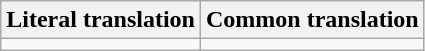<table class="wikitable">
<tr>
<th>Literal translation</th>
<th>Common translation</th>
</tr>
<tr style="vertical-align:top; white-space:nowrap;">
<td></td>
<td></td>
</tr>
</table>
